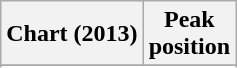<table class="wikitable sortable plainrowheaders">
<tr>
<th scope="col">Chart (2013)</th>
<th scope="col">Peak<br>position</th>
</tr>
<tr>
</tr>
<tr>
</tr>
<tr>
</tr>
<tr>
</tr>
<tr>
</tr>
<tr>
</tr>
<tr>
</tr>
<tr>
</tr>
<tr>
</tr>
<tr>
</tr>
<tr>
</tr>
<tr>
</tr>
<tr>
</tr>
<tr>
</tr>
<tr>
</tr>
<tr>
</tr>
<tr>
</tr>
<tr>
</tr>
</table>
